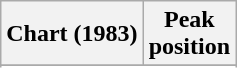<table class="wikitable sortable plainrowheaders" style="text-align:center">
<tr>
<th scope="col">Chart (1983)</th>
<th scope="col">Peak<br>position</th>
</tr>
<tr>
</tr>
<tr>
</tr>
</table>
